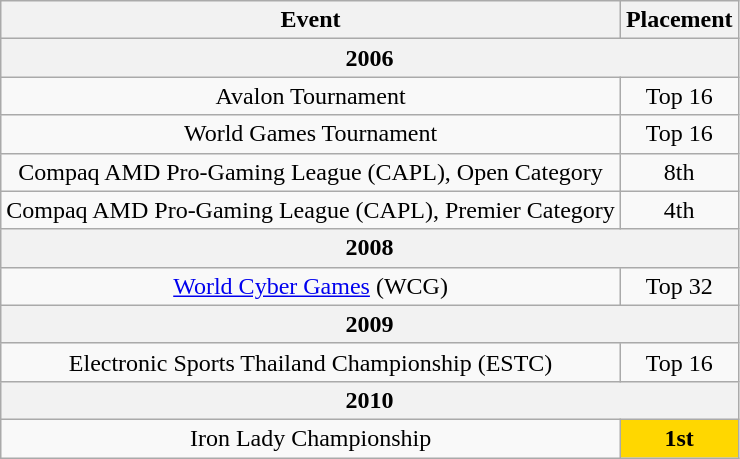<table class="wikitable" style="text-align: center">
<tr>
<th>Event</th>
<th>Placement</th>
</tr>
<tr>
<th colspan="3">2006</th>
</tr>
<tr>
<td>Avalon Tournament</td>
<td>Top 16</td>
</tr>
<tr>
<td>World Games Tournament</td>
<td>Top 16</td>
</tr>
<tr>
<td>Compaq AMD Pro-Gaming League (CAPL), Open Category</td>
<td>8th</td>
</tr>
<tr>
<td>Compaq AMD Pro-Gaming League (CAPL), Premier Category</td>
<td>4th</td>
</tr>
<tr>
<th colspan="3">2008</th>
</tr>
<tr>
<td><a href='#'>World Cyber Games</a> (WCG)</td>
<td>Top 32</td>
</tr>
<tr>
<th colspan="3">2009</th>
</tr>
<tr>
<td>Electronic Sports Thailand Championship (ESTC)</td>
<td>Top 16</td>
</tr>
<tr>
<th colspan="3">2010</th>
</tr>
<tr>
<td>Iron Lady Championship</td>
<td style="background-color:Gold;"><strong>1st</strong></td>
</tr>
</table>
